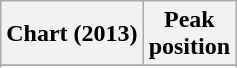<table class="wikitable sortable">
<tr>
<th>Chart (2013)</th>
<th>Peak<br>position</th>
</tr>
<tr>
</tr>
<tr>
</tr>
<tr>
</tr>
<tr>
</tr>
</table>
